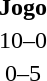<table>
<tr>
<th width=125></th>
<th width=auto>Jogo</th>
<th width=125></th>
</tr>
<tr>
<td align=right><strong></strong></td>
<td align=center>10–0</td>
<td align=left></td>
</tr>
<tr>
<td align=right></td>
<td align=center>0–5</td>
<td align=left><strong></strong></td>
</tr>
</table>
